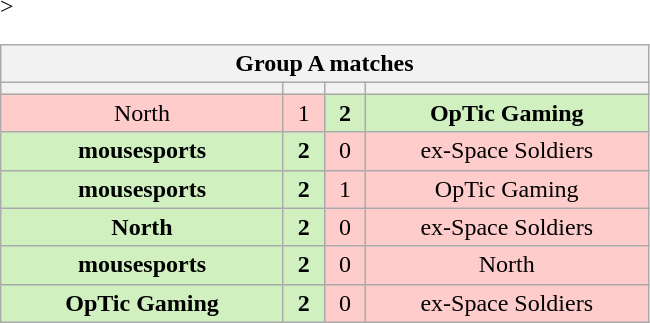<table class="wikitable" style="text-align: center">
<tr>
<th colspan=4>Group A matches</th>
</tr>
<tr <noinclude>>
<th width="181px"></th>
<th width="20px"></th>
<th width="20px"></th>
<th width="181px"></noinclude></th>
</tr>
<tr>
<td style="background: #FFCCCC;">North</td>
<td style="background: #FFCCCC;">1</td>
<td style="background: #D0F0C0;"><strong>2</strong></td>
<td style="background: #D0F0C0;"><strong>OpTic Gaming</strong></td>
</tr>
<tr>
<td style="background: #D0F0C0;"><strong>mousesports</strong></td>
<td style="background: #D0F0C0;"><strong>2</strong></td>
<td style="background: #FFCCCC;">0</td>
<td style="background: #FFCCCC;">ex-Space Soldiers</td>
</tr>
<tr>
<td style="background: #D0F0C0;"><strong>mousesports</strong></td>
<td style="background: #D0F0C0;"><strong>2</strong></td>
<td style="background: #FFCCCC;">1</td>
<td style="background: #FFCCCC;">OpTic Gaming</td>
</tr>
<tr>
<td style="background: #D0F0C0;"><strong>North</strong></td>
<td style="background: #D0F0C0;"><strong>2</strong></td>
<td style="background: #FFCCCC;">0</td>
<td style="background: #FFCCCC;">ex-Space Soldiers</td>
</tr>
<tr>
<td style="background: #D0F0C0;"><strong>mousesports</strong></td>
<td style="background: #D0F0C0;"><strong>2</strong></td>
<td style="background: #FFCCCC;">0</td>
<td style="background: #FFCCCC;">North</td>
</tr>
<tr>
<td style="background: #D0F0C0;"><strong>OpTic Gaming</strong></td>
<td style="background: #D0F0C0;"><strong>2</strong></td>
<td style="background: #FFCCCC;">0</td>
<td style="background: #FFCCCC;">ex-Space Soldiers</td>
</tr>
</table>
